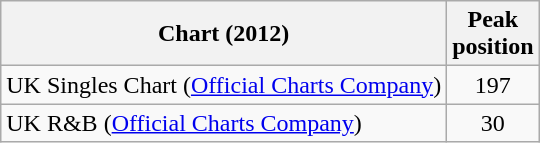<table class="wikitable sortable">
<tr>
<th scope="col">Chart (2012)</th>
<th scope="col">Peak<br>position</th>
</tr>
<tr>
<td>UK Singles Chart (<a href='#'>Official Charts Company</a>)</td>
<td style="text-align:center;">197</td>
</tr>
<tr>
<td>UK R&B (<a href='#'>Official Charts Company</a>)</td>
<td style="text-align:center;">30</td>
</tr>
</table>
